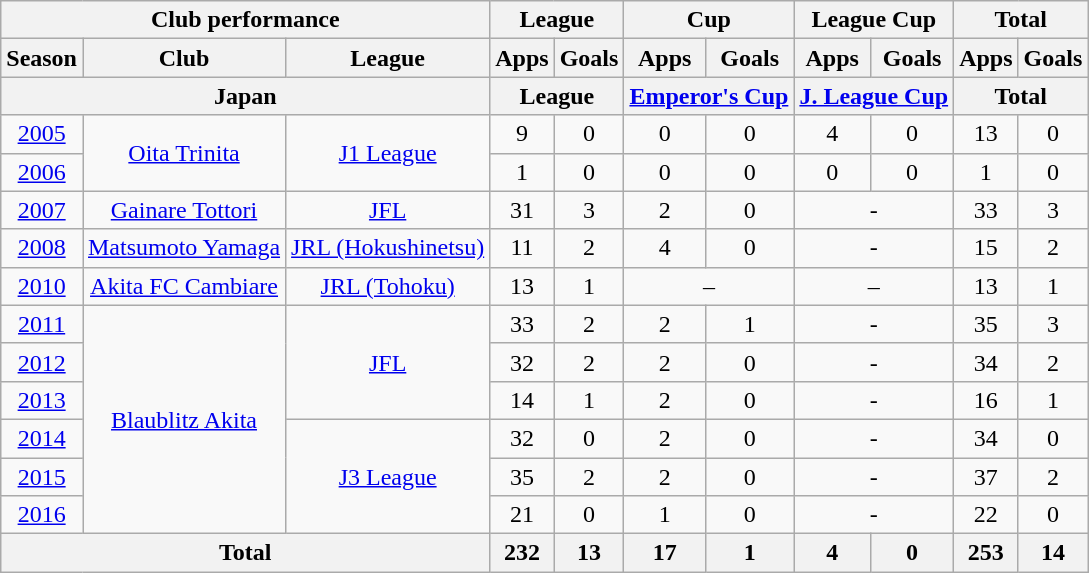<table class="wikitable" style="text-align:center;">
<tr>
<th colspan=3>Club performance</th>
<th colspan=2>League</th>
<th colspan=2>Cup</th>
<th colspan=2>League Cup</th>
<th colspan=2>Total</th>
</tr>
<tr>
<th>Season</th>
<th>Club</th>
<th>League</th>
<th>Apps</th>
<th>Goals</th>
<th>Apps</th>
<th>Goals</th>
<th>Apps</th>
<th>Goals</th>
<th>Apps</th>
<th>Goals</th>
</tr>
<tr>
<th colspan=3>Japan</th>
<th colspan=2>League</th>
<th colspan=2><a href='#'>Emperor's Cup</a></th>
<th colspan=2><a href='#'>J. League Cup</a></th>
<th colspan=2>Total</th>
</tr>
<tr>
<td><a href='#'>2005</a></td>
<td rowspan="2"><a href='#'>Oita Trinita</a></td>
<td rowspan="2"><a href='#'>J1 League</a></td>
<td>9</td>
<td>0</td>
<td>0</td>
<td>0</td>
<td>4</td>
<td>0</td>
<td>13</td>
<td>0</td>
</tr>
<tr>
<td><a href='#'>2006</a></td>
<td>1</td>
<td>0</td>
<td>0</td>
<td>0</td>
<td>0</td>
<td>0</td>
<td>1</td>
<td>0</td>
</tr>
<tr>
<td><a href='#'>2007</a></td>
<td><a href='#'>Gainare Tottori</a></td>
<td><a href='#'>JFL</a></td>
<td>31</td>
<td>3</td>
<td>2</td>
<td>0</td>
<td colspan="2">-</td>
<td>33</td>
<td>3</td>
</tr>
<tr>
<td><a href='#'>2008</a></td>
<td><a href='#'>Matsumoto Yamaga</a></td>
<td><a href='#'>JRL (Hokushinetsu)</a></td>
<td>11</td>
<td>2</td>
<td>4</td>
<td>0</td>
<td colspan="2">-</td>
<td>15</td>
<td>2</td>
</tr>
<tr>
<td><a href='#'>2010</a></td>
<td><a href='#'>Akita FC Cambiare</a></td>
<td><a href='#'>JRL (Tohoku)</a></td>
<td>13</td>
<td>1</td>
<td colspan="2">–</td>
<td colspan="2">–</td>
<td>13</td>
<td>1</td>
</tr>
<tr>
<td><a href='#'>2011</a></td>
<td rowspan="6"><a href='#'>Blaublitz Akita</a></td>
<td rowspan="3"><a href='#'>JFL</a></td>
<td>33</td>
<td>2</td>
<td>2</td>
<td>1</td>
<td colspan="2">-</td>
<td>35</td>
<td>3</td>
</tr>
<tr>
<td><a href='#'>2012</a></td>
<td>32</td>
<td>2</td>
<td>2</td>
<td>0</td>
<td colspan="2">-</td>
<td>34</td>
<td>2</td>
</tr>
<tr>
<td><a href='#'>2013</a></td>
<td>14</td>
<td>1</td>
<td>2</td>
<td>0</td>
<td colspan="2">-</td>
<td>16</td>
<td>1</td>
</tr>
<tr>
<td><a href='#'>2014</a></td>
<td rowspan="3"><a href='#'>J3 League</a></td>
<td>32</td>
<td>0</td>
<td>2</td>
<td>0</td>
<td colspan="2">-</td>
<td>34</td>
<td>0</td>
</tr>
<tr>
<td><a href='#'>2015</a></td>
<td>35</td>
<td>2</td>
<td>2</td>
<td>0</td>
<td colspan="2">-</td>
<td>37</td>
<td>2</td>
</tr>
<tr>
<td><a href='#'>2016</a></td>
<td>21</td>
<td>0</td>
<td>1</td>
<td>0</td>
<td colspan="2">-</td>
<td>22</td>
<td>0</td>
</tr>
<tr>
<th colspan=3>Total</th>
<th>232</th>
<th>13</th>
<th>17</th>
<th>1</th>
<th>4</th>
<th>0</th>
<th>253</th>
<th>14</th>
</tr>
</table>
